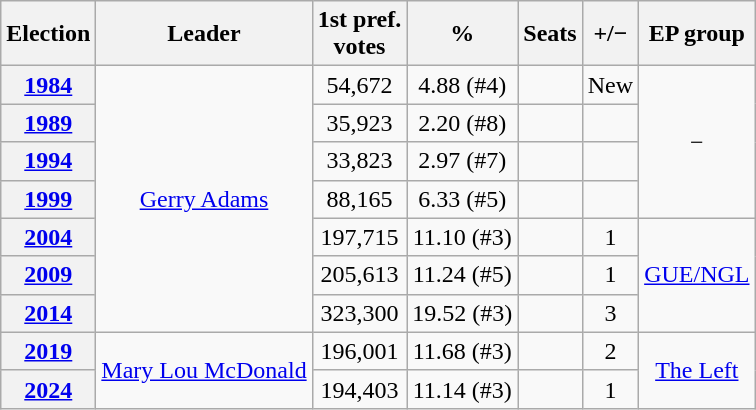<table class="wikitable" style=text-align:center; font-size:97%;">
<tr>
<th>Election</th>
<th>Leader</th>
<th>1st pref. <br>votes</th>
<th>%</th>
<th>Seats</th>
<th>+/−</th>
<th>EP group</th>
</tr>
<tr>
<th><a href='#'>1984</a></th>
<td rowspan=7><a href='#'>Gerry Adams</a></td>
<td>54,672</td>
<td>4.88 (#4)</td>
<td></td>
<td>New</td>
<td rowspan="4">−</td>
</tr>
<tr>
<th><a href='#'>1989</a></th>
<td>35,923</td>
<td>2.20 (#8)</td>
<td></td>
<td></td>
</tr>
<tr>
<th><a href='#'>1994</a></th>
<td>33,823</td>
<td>2.97 (#7)</td>
<td></td>
<td></td>
</tr>
<tr>
<th><a href='#'>1999</a></th>
<td>88,165</td>
<td>6.33 (#5)</td>
<td></td>
<td></td>
</tr>
<tr>
<th><a href='#'>2004</a></th>
<td>197,715</td>
<td>11.10 (#3)</td>
<td></td>
<td> 1</td>
<td rowspan="3"><a href='#'>GUE/NGL</a></td>
</tr>
<tr>
<th><a href='#'>2009</a></th>
<td>205,613</td>
<td>11.24 (#5)</td>
<td></td>
<td> 1</td>
</tr>
<tr>
<th><a href='#'>2014</a></th>
<td>323,300</td>
<td>19.52 (#3)</td>
<td></td>
<td> 3</td>
</tr>
<tr>
<th><a href='#'>2019</a></th>
<td rowspan="2"><a href='#'>Mary Lou McDonald</a></td>
<td>196,001</td>
<td>11.68 (#3)</td>
<td></td>
<td> 2</td>
<td rowspan="2"><a href='#'>The Left</a></td>
</tr>
<tr>
<th><a href='#'>2024</a></th>
<td>194,403</td>
<td>11.14 (#3)</td>
<td></td>
<td> 1</td>
</tr>
</table>
